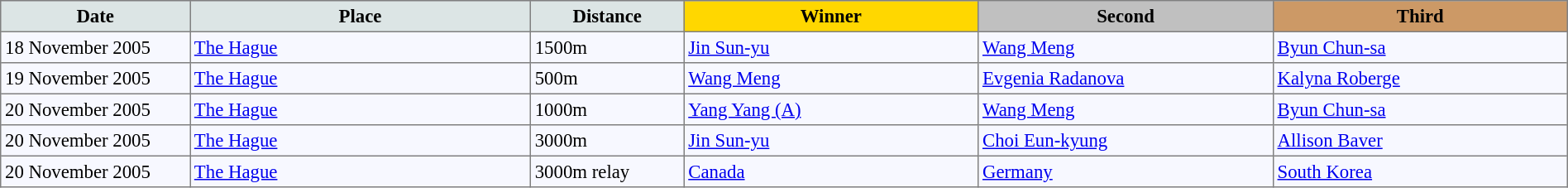<table bgcolor="#f7f8ff" cellpadding="3" cellspacing="0" border="1" style="font-size: 95%; border: gray solid 1px; border-collapse: collapse;">
<tr bgcolor="#CCCCCC">
<td align="center" bgcolor="#DCE5E5" width="150"><strong>Date</strong></td>
<td align="center" bgcolor="#DCE5E5" width="280"><strong>Place</strong></td>
<td align="center" bgcolor="#DCE5E5" width="120"><strong>Distance</strong></td>
<td align="center" bgcolor="gold" width="240"><strong>Winner</strong></td>
<td align="center" bgcolor="silver" width="240"><strong>Second</strong></td>
<td align="center" bgcolor="CC9966" width="240"><strong>Third</strong></td>
</tr>
<tr align="left">
<td>18 November 2005</td>
<td> <a href='#'>The Hague</a></td>
<td>1500m</td>
<td> <a href='#'>Jin Sun-yu</a></td>
<td> <a href='#'>Wang Meng</a></td>
<td> <a href='#'>Byun Chun-sa</a></td>
</tr>
<tr align="left">
<td>19 November 2005</td>
<td> <a href='#'>The Hague</a></td>
<td>500m</td>
<td> <a href='#'>Wang Meng</a></td>
<td> <a href='#'>Evgenia Radanova</a></td>
<td> <a href='#'>Kalyna Roberge</a></td>
</tr>
<tr align="left">
<td>20 November 2005</td>
<td> <a href='#'>The Hague</a></td>
<td>1000m</td>
<td> <a href='#'>Yang Yang (A)</a></td>
<td> <a href='#'>Wang Meng</a></td>
<td> <a href='#'>Byun Chun-sa</a></td>
</tr>
<tr align="left">
<td>20 November 2005</td>
<td> <a href='#'>The Hague</a></td>
<td>3000m</td>
<td> <a href='#'>Jin Sun-yu</a></td>
<td> <a href='#'>Choi Eun-kyung</a></td>
<td> <a href='#'>Allison Baver</a></td>
</tr>
<tr align="left">
<td>20 November 2005</td>
<td> <a href='#'>The Hague</a></td>
<td>3000m relay</td>
<td> <a href='#'>Canada</a></td>
<td> <a href='#'>Germany</a></td>
<td> <a href='#'>South Korea</a></td>
</tr>
</table>
